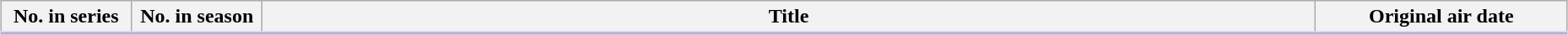<table class="wikitable" style="width:98%; margin:auto; background:#FFF;">
<tr style="border-bottom: 3px solid #ccf;">
<th style="width:6em;">No. in series</th>
<th style="width:6em;">No. in season</th>
<th>Title</th>
<th style="width:12em;">Original air date</th>
</tr>
<tr>
</tr>
</table>
